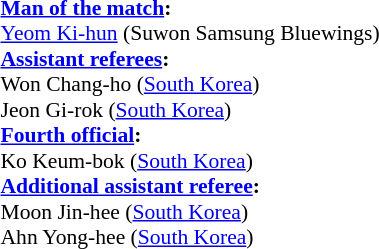<table width=100% style="font-size: 90%">
<tr>
<td><br><strong><a href='#'>Man of the match</a>:</strong>
<br><a href='#'>Yeom Ki-hun</a> (Suwon Samsung Bluewings)<br><strong><a href='#'>Assistant referees</a>:</strong>
<br>Won Chang-ho (<a href='#'>South Korea</a>)
<br>Jeon Gi-rok (<a href='#'>South Korea</a>)
<br><strong><a href='#'>Fourth official</a>:</strong>
<br>Ko Keum-bok (<a href='#'>South Korea</a>)
<br><strong><a href='#'>Additional assistant referee</a>:</strong>
<br>Moon Jin-hee (<a href='#'>South Korea</a>)
<br>Ahn Yong-hee (<a href='#'>South Korea</a>)</td>
</tr>
</table>
